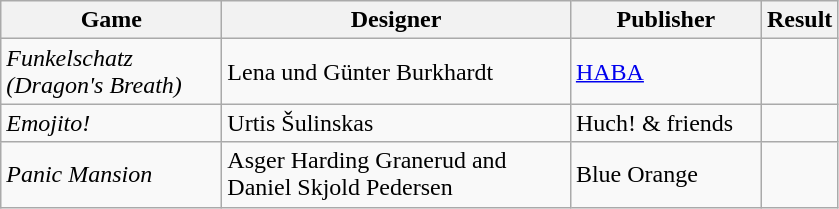<table class="wikitable">
<tr>
<th style="width:140px;">Game</th>
<th style="width:225px;">Designer</th>
<th style="width:120px;">Publisher</th>
<th>Result</th>
</tr>
<tr>
<td><em>Funkelschatz (Dragon's Breath)</em></td>
<td>Lena und Günter Burkhardt</td>
<td><a href='#'>HABA</a></td>
<td></td>
</tr>
<tr>
<td><em>Emojito!</em></td>
<td>Urtis Šulinskas</td>
<td>Huch! & friends</td>
<td></td>
</tr>
<tr>
<td><em>Panic Mansion</em></td>
<td>Asger Harding Granerud and Daniel Skjold Pedersen</td>
<td>Blue Orange</td>
<td></td>
</tr>
</table>
